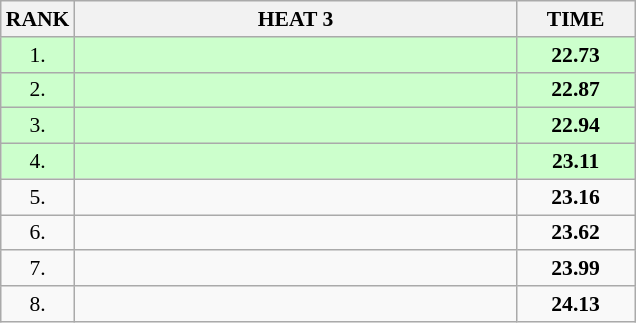<table class="wikitable" style="border-collapse: collapse; font-size: 90%;">
<tr>
<th>RANK</th>
<th style="width: 20em">HEAT 3</th>
<th style="width: 5em">TIME</th>
</tr>
<tr style="background:#ccffcc;">
<td align="center">1.</td>
<td></td>
<td align="center"><strong>22.73</strong></td>
</tr>
<tr style="background:#ccffcc;">
<td align="center">2.</td>
<td></td>
<td align="center"><strong>22.87</strong></td>
</tr>
<tr style="background:#ccffcc;">
<td align="center">3.</td>
<td></td>
<td align="center"><strong>22.94</strong></td>
</tr>
<tr style="background:#ccffcc;">
<td align="center">4.</td>
<td></td>
<td align="center"><strong>23.11</strong></td>
</tr>
<tr>
<td align="center">5.</td>
<td></td>
<td align="center"><strong>23.16</strong></td>
</tr>
<tr>
<td align="center">6.</td>
<td></td>
<td align="center"><strong>23.62</strong></td>
</tr>
<tr>
<td align="center">7.</td>
<td></td>
<td align="center"><strong>23.99</strong></td>
</tr>
<tr>
<td align="center">8.</td>
<td></td>
<td align="center"><strong>24.13</strong></td>
</tr>
</table>
